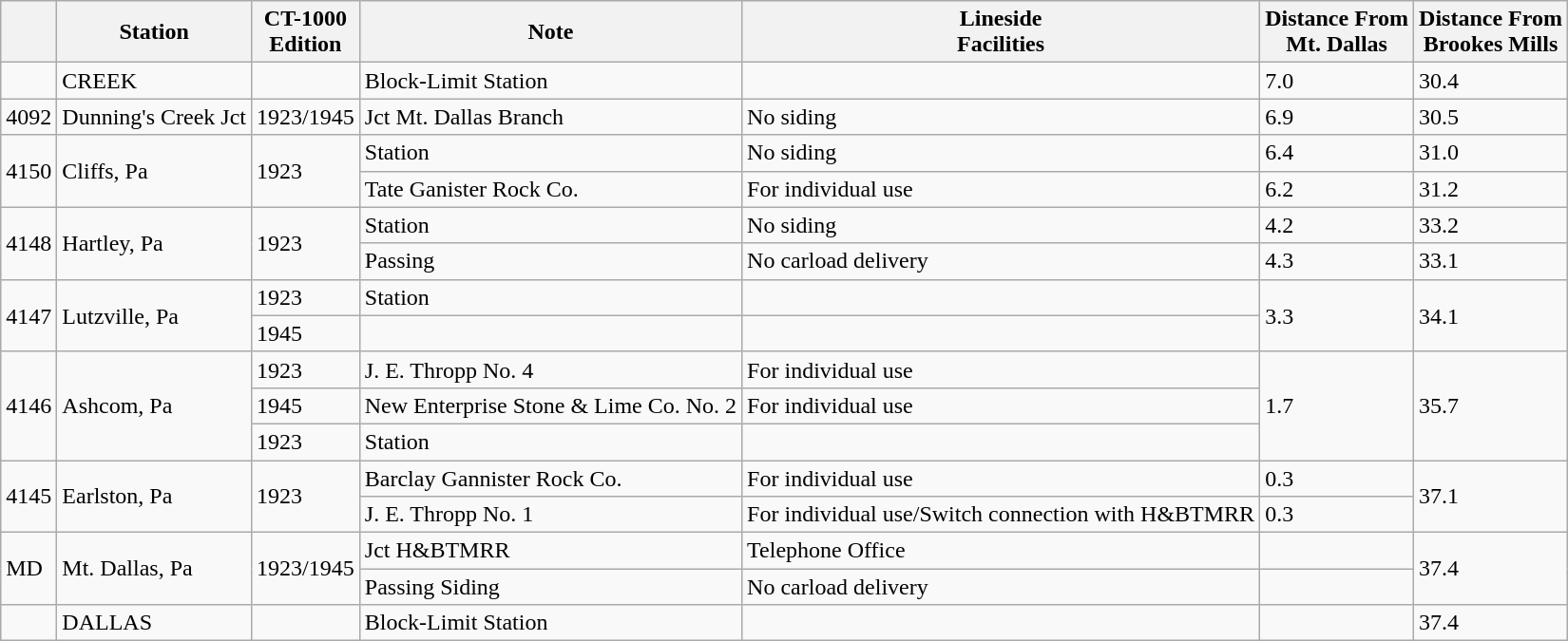<table class="wikitable">
<tr>
<th></th>
<th>Station</th>
<th>CT-1000<br>Edition</th>
<th>Note</th>
<th>Lineside<br>Facilities</th>
<th>Distance From<br>Mt. Dallas</th>
<th>Distance From<br>Brookes Mills</th>
</tr>
<tr>
<td></td>
<td>CREEK</td>
<td></td>
<td>Block-Limit Station</td>
<td></td>
<td>7.0</td>
<td>30.4</td>
</tr>
<tr>
<td>4092</td>
<td>Dunning's Creek Jct</td>
<td>1923/1945</td>
<td>Jct Mt. Dallas Branch</td>
<td>No siding</td>
<td>6.9</td>
<td>30.5</td>
</tr>
<tr>
<td rowspan="2">4150</td>
<td rowspan="2">Cliffs, Pa</td>
<td rowspan="2">1923</td>
<td>Station</td>
<td>No siding</td>
<td>6.4</td>
<td>31.0</td>
</tr>
<tr>
<td>Tate Ganister Rock Co.</td>
<td>For individual use</td>
<td>6.2</td>
<td>31.2</td>
</tr>
<tr>
<td rowspan="2">4148</td>
<td rowspan="2">Hartley, Pa</td>
<td rowspan="2">1923</td>
<td>Station</td>
<td>No siding</td>
<td>4.2</td>
<td>33.2</td>
</tr>
<tr>
<td>Passing</td>
<td>No carload delivery</td>
<td>4.3</td>
<td>33.1</td>
</tr>
<tr>
<td rowspan="2">4147</td>
<td rowspan="2">Lutzville, Pa</td>
<td>1923</td>
<td>Station</td>
<td></td>
<td rowspan="2">3.3</td>
<td rowspan="2">34.1</td>
</tr>
<tr>
<td>1945</td>
<td></td>
<td></td>
</tr>
<tr>
<td rowspan="3">4146</td>
<td rowspan="3">Ashcom, Pa</td>
<td>1923</td>
<td>J. E. Thropp No. 4</td>
<td>For individual use</td>
<td rowspan="3">1.7</td>
<td rowspan="3">35.7</td>
</tr>
<tr>
<td>1945</td>
<td>New Enterprise Stone & Lime Co. No. 2</td>
<td>For individual use</td>
</tr>
<tr>
<td>1923</td>
<td>Station</td>
<td></td>
</tr>
<tr>
<td rowspan="2">4145</td>
<td rowspan="2">Earlston, Pa</td>
<td rowspan="2">1923</td>
<td>Barclay Gannister Rock Co.</td>
<td>For individual use</td>
<td>0.3</td>
<td rowspan="2">37.1</td>
</tr>
<tr>
<td>J. E. Thropp No. 1</td>
<td>For individual use/Switch connection with H&BTMRR</td>
<td>0.3</td>
</tr>
<tr>
<td rowspan="2">MD</td>
<td rowspan="2">Mt. Dallas, Pa</td>
<td rowspan="2">1923/1945</td>
<td>Jct H&BTMRR</td>
<td>Telephone Office</td>
<td></td>
<td rowspan="2">37.4</td>
</tr>
<tr>
<td>Passing Siding</td>
<td>No carload delivery</td>
<td></td>
</tr>
<tr>
<td></td>
<td>DALLAS</td>
<td></td>
<td>Block-Limit Station</td>
<td></td>
<td></td>
<td>37.4</td>
</tr>
</table>
